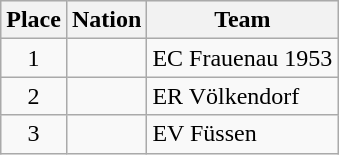<table class='wikitable'>
<tr bgcolor='#efefef'>
<th>Place</th>
<th>Nation</th>
<th>Team</th>
</tr>
<tr>
<td align=center>1</td>
<td></td>
<td>EC Frauenau 1953</td>
</tr>
<tr>
<td align=center>2</td>
<td></td>
<td>ER Völkendorf</td>
</tr>
<tr>
<td align=center>3</td>
<td></td>
<td>EV Füssen</td>
</tr>
</table>
